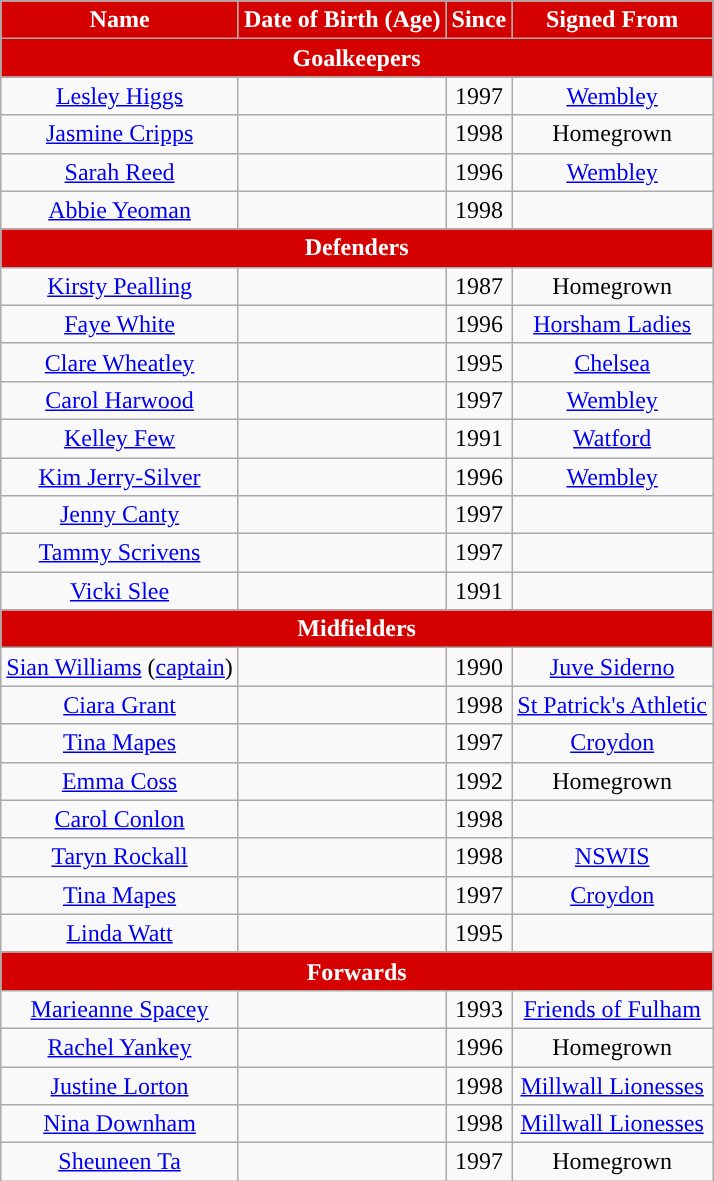<table class="wikitable" style="text-align:center; font-size:100%; ">
<tr>
<th style="background:#d50000; color:white; text-align:center;">Name</th>
<th style="background:#d50000; color:white; text-align:center;">Date of Birth (Age)</th>
<th style="background:#d50000; color:white; text-align:center;">Since</th>
<th style="background:#d50000; color:white; text-align:center;">Signed From</th>
</tr>
<tr>
<th style="background:#d50000; color:white; text-align:center;" colspan="4">Goalkeepers</th>
</tr>
<tr>
<td> <a href='#'>Lesley Higgs</a></td>
<td></td>
<td>1997</td>
<td> <a href='#'>Wembley</a></td>
</tr>
<tr>
<td> <a href='#'>Jasmine Cripps</a></td>
<td></td>
<td>1998</td>
<td>Homegrown</td>
</tr>
<tr>
<td> <a href='#'>Sarah Reed</a></td>
<td></td>
<td>1996</td>
<td> <a href='#'>Wembley</a></td>
</tr>
<tr>
<td><a href='#'>Abbie Yeoman</a></td>
<td></td>
<td>1998</td>
<td></td>
</tr>
<tr>
<th style="background:#d50000; color:white; text-align:center;" colspan="4">Defenders</th>
</tr>
<tr>
<td> <a href='#'>Kirsty Pealling</a></td>
<td></td>
<td>1987</td>
<td>Homegrown</td>
</tr>
<tr>
<td> <a href='#'>Faye White</a></td>
<td></td>
<td>1996</td>
<td> <a href='#'>Horsham Ladies</a></td>
</tr>
<tr>
<td> <a href='#'>Clare Wheatley</a></td>
<td></td>
<td>1995</td>
<td> <a href='#'>Chelsea</a></td>
</tr>
<tr>
<td> <a href='#'>Carol Harwood</a></td>
<td></td>
<td>1997</td>
<td> <a href='#'>Wembley</a></td>
</tr>
<tr>
<td> <a href='#'>Kelley Few</a></td>
<td></td>
<td>1991</td>
<td> <a href='#'>Watford</a></td>
</tr>
<tr>
<td> <a href='#'>Kim Jerry-Silver</a></td>
<td></td>
<td>1996</td>
<td> <a href='#'>Wembley</a></td>
</tr>
<tr>
<td> <a href='#'>Jenny Canty</a></td>
<td></td>
<td>1997</td>
<td></td>
</tr>
<tr>
<td> <a href='#'>Tammy Scrivens</a></td>
<td></td>
<td>1997</td>
<td></td>
</tr>
<tr>
<td> <a href='#'>Vicki Slee</a></td>
<td></td>
<td>1991</td>
<td></td>
</tr>
<tr>
<th style="background:#d50000; color:white; text-align:center;" colspan="4">Midfielders</th>
</tr>
<tr>
<td> <a href='#'>Sian Williams</a> (<a href='#'>captain</a>)</td>
<td></td>
<td>1990</td>
<td> <a href='#'>Juve Siderno</a></td>
</tr>
<tr>
<td> <a href='#'>Ciara Grant</a></td>
<td></td>
<td>1998</td>
<td> <a href='#'>St Patrick's Athletic</a></td>
</tr>
<tr>
<td> <a href='#'>Tina Mapes</a></td>
<td></td>
<td>1997</td>
<td><em></em> <a href='#'>Croydon</a></td>
</tr>
<tr>
<td> <a href='#'>Emma Coss</a></td>
<td></td>
<td>1992</td>
<td>Homegrown</td>
</tr>
<tr>
<td> <a href='#'>Carol Conlon</a></td>
<td></td>
<td>1998</td>
<td></td>
</tr>
<tr>
<td><em></em> <a href='#'>Taryn Rockall</a></td>
<td></td>
<td>1998</td>
<td><em></em> <a href='#'>NSWIS</a></td>
</tr>
<tr>
<td> <a href='#'>Tina Mapes</a></td>
<td></td>
<td>1997</td>
<td><em></em> <a href='#'>Croydon</a></td>
</tr>
<tr>
<td> <a href='#'>Linda Watt</a></td>
<td></td>
<td>1995</td>
<td></td>
</tr>
<tr>
<th style="background:#d50000; color:white; text-align:center;" colspan="4">Forwards</th>
</tr>
<tr>
<td> <a href='#'>Marieanne Spacey</a></td>
<td></td>
<td>1993</td>
<td><em></em> <a href='#'>Friends of Fulham</a></td>
</tr>
<tr>
<td> <a href='#'>Rachel Yankey</a></td>
<td></td>
<td>1996</td>
<td>Homegrown</td>
</tr>
<tr>
<td> <a href='#'>Justine Lorton</a></td>
<td></td>
<td>1998</td>
<td><em></em> <a href='#'>Millwall Lionesses</a></td>
</tr>
<tr>
<td> <a href='#'>Nina Downham</a></td>
<td></td>
<td>1998</td>
<td><em></em> <a href='#'>Millwall Lionesses</a></td>
</tr>
<tr>
<td> <a href='#'>Sheuneen Ta</a></td>
<td></td>
<td>1997</td>
<td>Homegrown</td>
</tr>
</table>
